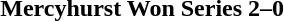<table class="noborder" style="text-align: center; border: none; width: 100%">
<tr>
<th width="97%"><strong>Mercyhurst Won Series 2–0</strong></th>
<th width="3%"></th>
</tr>
</table>
